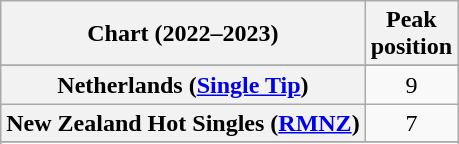<table class="wikitable sortable plainrowheaders" style="text-align:center">
<tr>
<th scope="col">Chart (2022–2023)</th>
<th scope="col">Peak<br>position</th>
</tr>
<tr>
</tr>
<tr>
</tr>
<tr>
<th scope="row">Netherlands (<a href='#'>Single Tip</a>)</th>
<td>9</td>
</tr>
<tr>
<th scope="row">New Zealand Hot Singles (<a href='#'>RMNZ</a>)</th>
<td>7</td>
</tr>
<tr>
</tr>
<tr>
</tr>
<tr>
</tr>
<tr>
</tr>
</table>
